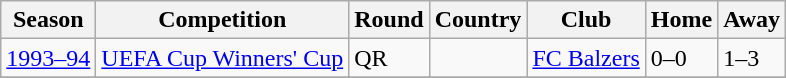<table class="wikitable">
<tr>
<th>Season</th>
<th>Competition</th>
<th>Round</th>
<th>Country</th>
<th>Club</th>
<th>Home</th>
<th>Away</th>
</tr>
<tr>
<td><a href='#'>1993–94</a></td>
<td><a href='#'>UEFA Cup Winners' Cup</a></td>
<td>QR</td>
<td></td>
<td><a href='#'>FC Balzers</a></td>
<td>0–0</td>
<td>1–3</td>
</tr>
<tr>
</tr>
</table>
